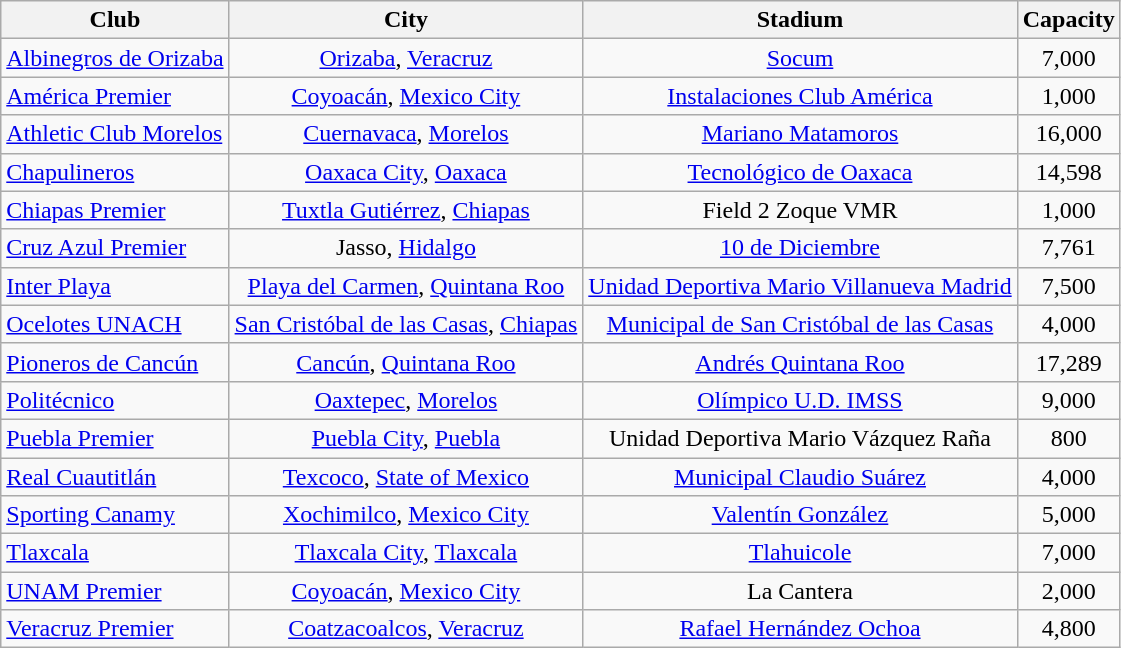<table class="wikitable sortable" style="text-align: center;">
<tr>
<th>Club</th>
<th>City</th>
<th>Stadium</th>
<th>Capacity</th>
</tr>
<tr>
<td align="left"><a href='#'>Albinegros de Orizaba</a></td>
<td><a href='#'>Orizaba</a>, <a href='#'>Veracruz</a></td>
<td><a href='#'>Socum</a></td>
<td>7,000</td>
</tr>
<tr>
<td align="left"><a href='#'>América Premier</a></td>
<td><a href='#'>Coyoacán</a>, <a href='#'>Mexico City</a></td>
<td><a href='#'>Instalaciones Club América</a></td>
<td>1,000</td>
</tr>
<tr>
<td align="left"><a href='#'>Athletic Club Morelos</a></td>
<td><a href='#'>Cuernavaca</a>, <a href='#'>Morelos</a></td>
<td><a href='#'>Mariano Matamoros</a></td>
<td>16,000</td>
</tr>
<tr>
<td align="left"><a href='#'>Chapulineros</a></td>
<td><a href='#'>Oaxaca City</a>, <a href='#'>Oaxaca</a></td>
<td><a href='#'>Tecnológico de Oaxaca</a></td>
<td>14,598</td>
</tr>
<tr>
<td align="left"><a href='#'>Chiapas Premier</a></td>
<td><a href='#'>Tuxtla Gutiérrez</a>, <a href='#'>Chiapas</a></td>
<td>Field 2 Zoque VMR</td>
<td>1,000</td>
</tr>
<tr>
<td align="left"><a href='#'>Cruz Azul Premier</a></td>
<td>Jasso, <a href='#'>Hidalgo</a></td>
<td><a href='#'>10 de Diciembre</a></td>
<td>7,761</td>
</tr>
<tr>
<td align="left"><a href='#'>Inter Playa</a></td>
<td><a href='#'>Playa del Carmen</a>, <a href='#'>Quintana Roo</a></td>
<td><a href='#'>Unidad Deportiva Mario Villanueva Madrid</a></td>
<td>7,500</td>
</tr>
<tr>
<td align="left"><a href='#'>Ocelotes UNACH</a></td>
<td><a href='#'>San Cristóbal de las Casas</a>, <a href='#'>Chiapas</a></td>
<td><a href='#'>Municipal de San Cristóbal de las Casas</a></td>
<td>4,000</td>
</tr>
<tr>
<td align="left"><a href='#'>Pioneros de Cancún</a></td>
<td><a href='#'>Cancún</a>, <a href='#'>Quintana Roo</a></td>
<td><a href='#'>Andrés Quintana Roo</a></td>
<td>17,289</td>
</tr>
<tr>
<td align="left"><a href='#'>Politécnico</a></td>
<td><a href='#'>Oaxtepec</a>, <a href='#'>Morelos</a></td>
<td><a href='#'>Olímpico U.D. IMSS</a></td>
<td>9,000</td>
</tr>
<tr>
<td align="left"><a href='#'>Puebla Premier</a></td>
<td><a href='#'>Puebla City</a>, <a href='#'>Puebla</a></td>
<td>Unidad Deportiva Mario Vázquez Raña</td>
<td>800</td>
</tr>
<tr>
<td align="left"><a href='#'>Real Cuautitlán</a></td>
<td><a href='#'>Texcoco</a>, <a href='#'>State of Mexico</a></td>
<td><a href='#'>Municipal Claudio Suárez</a></td>
<td>4,000</td>
</tr>
<tr>
<td align="left"><a href='#'>Sporting Canamy</a></td>
<td><a href='#'>Xochimilco</a>, <a href='#'>Mexico City</a></td>
<td><a href='#'>Valentín González</a></td>
<td>5,000</td>
</tr>
<tr>
<td align="left"><a href='#'>Tlaxcala</a></td>
<td><a href='#'>Tlaxcala City</a>, <a href='#'>Tlaxcala</a></td>
<td><a href='#'>Tlahuicole</a></td>
<td>7,000</td>
</tr>
<tr>
<td align="left"><a href='#'>UNAM Premier</a></td>
<td><a href='#'>Coyoacán</a>, <a href='#'>Mexico City</a></td>
<td>La Cantera</td>
<td>2,000</td>
</tr>
<tr>
<td align="left"><a href='#'>Veracruz Premier</a></td>
<td><a href='#'>Coatzacoalcos</a>, <a href='#'>Veracruz</a></td>
<td><a href='#'>Rafael Hernández Ochoa</a></td>
<td>4,800</td>
</tr>
</table>
